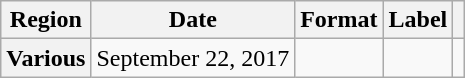<table class="wikitable plainrowheaders">
<tr>
<th>Region</th>
<th>Date</th>
<th>Format</th>
<th>Label</th>
<th></th>
</tr>
<tr>
<th scope="row">Various</th>
<td>September 22, 2017</td>
<td></td>
<td></td>
<td></td>
</tr>
</table>
